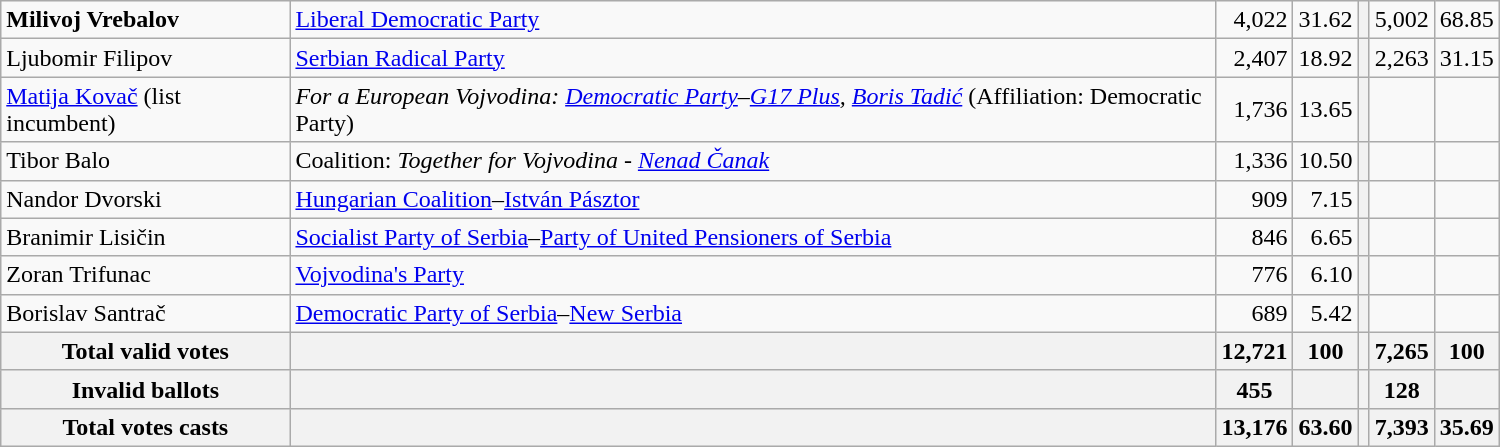<table style="width:1000px;" class="wikitable">
<tr>
<td align="left"><strong>Milivoj Vrebalov</strong></td>
<td align="left"><a href='#'>Liberal Democratic Party</a></td>
<td align="right">4,022</td>
<td align="right">31.62</td>
<th align="left"></th>
<td align="right">5,002</td>
<td align="right">68.85</td>
</tr>
<tr>
<td align="left">Ljubomir Filipov</td>
<td align="left"><a href='#'>Serbian Radical Party</a></td>
<td align="right">2,407</td>
<td align="right">18.92</td>
<th align="left"></th>
<td align="right">2,263</td>
<td align="right">31.15</td>
</tr>
<tr>
<td align="left"><a href='#'>Matija Kovač</a> (list incumbent)</td>
<td align="left"><em>For a European Vojvodina: <a href='#'>Democratic Party</a>–<a href='#'>G17 Plus</a>, <a href='#'>Boris Tadić</a></em> (Affiliation: Democratic Party)</td>
<td align="right">1,736</td>
<td align="right">13.65</td>
<th align="left"></th>
<td align="right"></td>
<td align="right"></td>
</tr>
<tr>
<td align="left">Tibor Balo</td>
<td align="left">Coalition: <em>Together for Vojvodina - <a href='#'>Nenad Čanak</a></em></td>
<td align="right">1,336</td>
<td align="right">10.50</td>
<th align="left"></th>
<td align="right"></td>
<td align="right"></td>
</tr>
<tr>
<td align="left">Nandor Dvorski</td>
<td align="left"><a href='#'>Hungarian Coalition</a>–<a href='#'>István Pásztor</a></td>
<td align="right">909</td>
<td align="right">7.15</td>
<th align="left"></th>
<td align="right"></td>
<td align="right"></td>
</tr>
<tr>
<td align="left">Branimir Lisičin</td>
<td align="left"><a href='#'>Socialist Party of Serbia</a>–<a href='#'>Party of United Pensioners of Serbia</a></td>
<td align="right">846</td>
<td align="right">6.65</td>
<th align="left"></th>
<td align="right"></td>
<td align="right"></td>
</tr>
<tr>
<td align="left">Zoran Trifunac</td>
<td align="left"><a href='#'>Vojvodina's Party</a></td>
<td align="right">776</td>
<td align="right">6.10</td>
<th align="left"></th>
<td align="right"></td>
<td align="right"></td>
</tr>
<tr>
<td align="left">Borislav Santrač</td>
<td align="left"><a href='#'>Democratic Party of Serbia</a>–<a href='#'>New Serbia</a></td>
<td align="right">689</td>
<td align="right">5.42</td>
<th align="left"></th>
<td align="right"></td>
<td align="right"></td>
</tr>
<tr>
<th align="left">Total valid votes</th>
<th align="left"></th>
<th align="right">12,721</th>
<th align="right">100</th>
<th align="left"></th>
<th align="right">7,265</th>
<th align="right">100</th>
</tr>
<tr>
<th align="left">Invalid ballots</th>
<th align="left"></th>
<th align="right">455</th>
<th align="right"></th>
<th align="left"></th>
<th align="right">128</th>
<th align="right"></th>
</tr>
<tr>
<th align="left">Total votes casts</th>
<th align="left"></th>
<th align="right">13,176</th>
<th align="right">63.60</th>
<th align="left"></th>
<th align="right">7,393</th>
<th align="right">35.69</th>
</tr>
</table>
